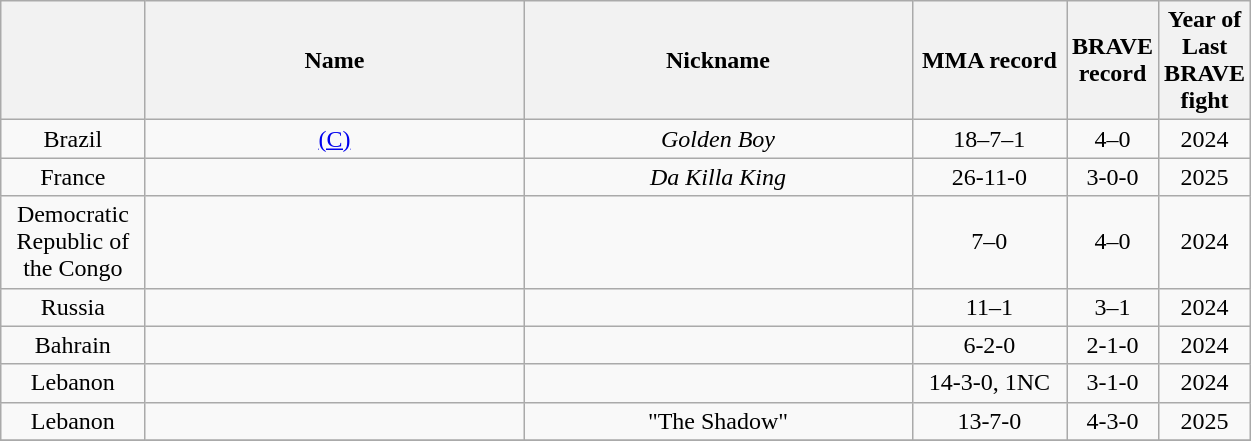<table class="wikitable sortable" width="66%" style="text-align:center;">
<tr>
<th width=12%></th>
<th width=37%>Name</th>
<th width=37%>Nickname</th>
<th width=20%>MMA record</th>
<th width=10%>BRAVE record</th>
<th width=10%>Year of Last BRAVE fight</th>
</tr>
<tr style="display:none;">
<td>!a</td>
<td>!a</td>
<td>-9999</td>
</tr>
<tr>
<td><span>Brazil</span></td>
<td> <a href='#'>(C)</a></td>
<td><em>Golden Boy</em></td>
<td>18–7–1</td>
<td>4–0</td>
<td>2024</td>
</tr>
<tr>
<td><span>France</span></td>
<td></td>
<td><em>Da Killa King</em></td>
<td>26-11-0</td>
<td>3-0-0</td>
<td>2025</td>
</tr>
<tr>
<td><span>Democratic Republic of the Congo</span></td>
<td></td>
<td></td>
<td>7–0</td>
<td>4–0</td>
<td>2024</td>
</tr>
<tr>
<td><span>Russia</span></td>
<td></td>
<td></td>
<td>11–1</td>
<td>3–1</td>
<td>2024</td>
</tr>
<tr>
<td><span>Bahrain</span></td>
<td></td>
<td></td>
<td>6-2-0</td>
<td>2-1-0</td>
<td>2024</td>
</tr>
<tr>
<td><span>Lebanon</span></td>
<td></td>
<td></td>
<td>14-3-0, 1NC</td>
<td>3-1-0</td>
<td>2024</td>
</tr>
<tr>
<td><span>Lebanon</span></td>
<td></td>
<td>"The Shadow"</td>
<td>13-7-0</td>
<td>4-3-0</td>
<td>2025</td>
</tr>
<tr>
</tr>
</table>
